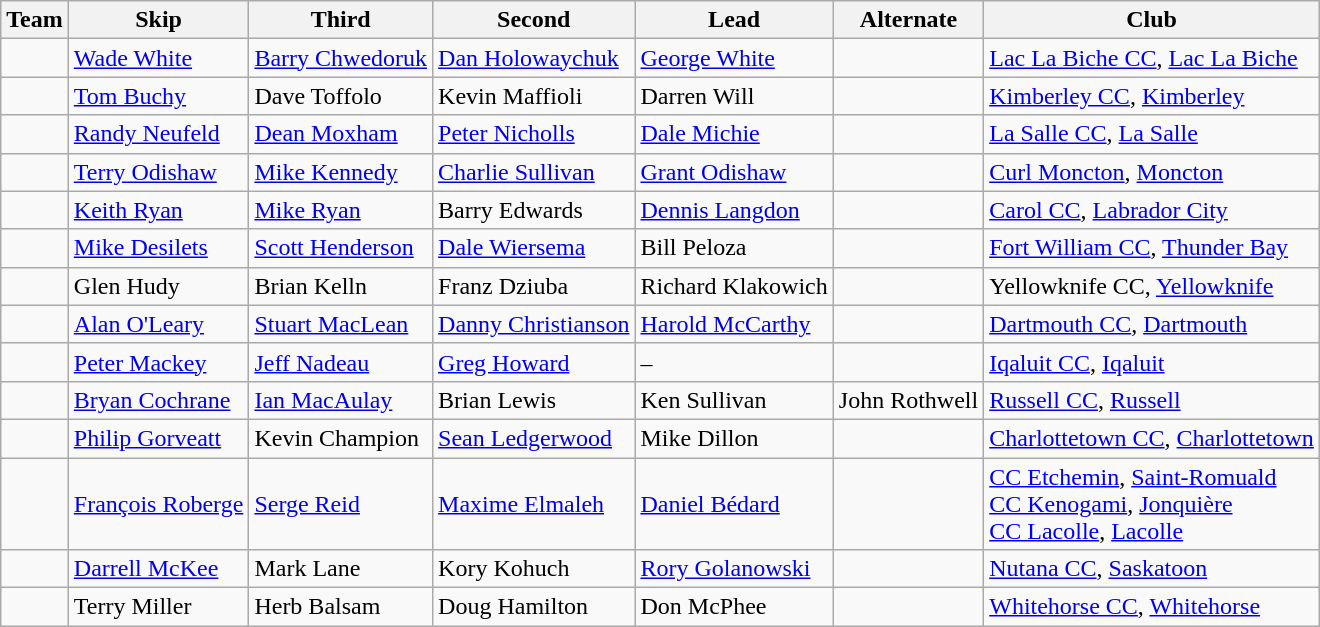<table class="wikitable">
<tr>
<th scope="col">Team</th>
<th scope="col">Skip</th>
<th scope="col">Third</th>
<th scope="col">Second</th>
<th scope="col">Lead</th>
<th scope="col">Alternate</th>
<th scope="col">Club</th>
</tr>
<tr>
<td></td>
<td><a href='#'>Wade White</a></td>
<td><a href='#'>Barry Chwedoruk</a></td>
<td><a href='#'>Dan Holowaychuk</a></td>
<td><a href='#'>George White</a></td>
<td></td>
<td><a href='#'>Lac La Biche CC</a>, <a href='#'>Lac La Biche</a></td>
</tr>
<tr>
<td></td>
<td><a href='#'>Tom Buchy</a></td>
<td>Dave Toffolo</td>
<td>Kevin Maffioli</td>
<td>Darren Will</td>
<td></td>
<td><a href='#'>Kimberley CC</a>, <a href='#'>Kimberley</a></td>
</tr>
<tr>
<td></td>
<td><a href='#'>Randy Neufeld</a></td>
<td><a href='#'>Dean Moxham</a></td>
<td><a href='#'>Peter Nicholls</a></td>
<td><a href='#'>Dale Michie</a></td>
<td></td>
<td><a href='#'>La Salle CC</a>, <a href='#'>La Salle</a></td>
</tr>
<tr>
<td></td>
<td><a href='#'>Terry Odishaw</a></td>
<td><a href='#'>Mike Kennedy</a></td>
<td><a href='#'>Charlie Sullivan</a></td>
<td><a href='#'>Grant Odishaw</a></td>
<td></td>
<td><a href='#'>Curl Moncton</a>, <a href='#'>Moncton</a></td>
</tr>
<tr>
<td></td>
<td><a href='#'>Keith Ryan</a></td>
<td><a href='#'>Mike Ryan</a></td>
<td>Barry Edwards</td>
<td><a href='#'>Dennis Langdon</a></td>
<td></td>
<td><a href='#'>Carol CC</a>, <a href='#'>Labrador City</a></td>
</tr>
<tr>
<td></td>
<td><a href='#'>Mike Desilets</a></td>
<td><a href='#'>Scott Henderson</a></td>
<td><a href='#'>Dale Wiersema</a></td>
<td>Bill Peloza</td>
<td></td>
<td><a href='#'>Fort William CC</a>, <a href='#'>Thunder Bay</a></td>
</tr>
<tr>
<td></td>
<td>Glen Hudy</td>
<td>Brian Kelln</td>
<td>Franz Dziuba</td>
<td>Richard Klakowich</td>
<td></td>
<td>Yellowknife CC, <a href='#'>Yellowknife</a></td>
</tr>
<tr>
<td></td>
<td><a href='#'>Alan O'Leary</a></td>
<td><a href='#'>Stuart MacLean</a></td>
<td><a href='#'>Danny Christianson</a></td>
<td><a href='#'>Harold McCarthy</a></td>
<td></td>
<td><a href='#'>Dartmouth CC</a>, <a href='#'>Dartmouth</a></td>
</tr>
<tr>
<td></td>
<td><a href='#'>Peter Mackey</a></td>
<td><a href='#'>Jeff Nadeau</a></td>
<td><a href='#'>Greg Howard</a></td>
<td>–</td>
<td></td>
<td><a href='#'>Iqaluit CC</a>, <a href='#'>Iqaluit</a></td>
</tr>
<tr>
<td></td>
<td><a href='#'>Bryan Cochrane</a></td>
<td><a href='#'>Ian MacAulay</a></td>
<td>Brian Lewis</td>
<td>Ken Sullivan</td>
<td>John Rothwell</td>
<td><a href='#'>Russell CC</a>, <a href='#'>Russell</a></td>
</tr>
<tr>
<td></td>
<td><a href='#'>Philip Gorveatt</a></td>
<td>Kevin Champion</td>
<td><a href='#'>Sean Ledgerwood</a></td>
<td>Mike Dillon</td>
<td></td>
<td><a href='#'>Charlottetown CC</a>, <a href='#'>Charlottetown</a></td>
</tr>
<tr>
<td></td>
<td><a href='#'>François Roberge</a></td>
<td><a href='#'>Serge Reid</a></td>
<td><a href='#'>Maxime Elmaleh</a></td>
<td><a href='#'>Daniel Bédard</a></td>
<td></td>
<td><a href='#'>CC Etchemin</a>, <a href='#'>Saint-Romuald</a> <br> <a href='#'>CC Kenogami</a>, <a href='#'>Jonquière</a> <br> <a href='#'>CC Lacolle</a>, <a href='#'>Lacolle</a></td>
</tr>
<tr>
<td></td>
<td><a href='#'>Darrell McKee</a></td>
<td>Mark Lane</td>
<td>Kory Kohuch</td>
<td><a href='#'>Rory Golanowski</a></td>
<td></td>
<td><a href='#'>Nutana CC</a>, <a href='#'>Saskatoon</a></td>
</tr>
<tr>
<td></td>
<td>Terry Miller</td>
<td>Herb Balsam</td>
<td>Doug Hamilton</td>
<td>Don McPhee</td>
<td></td>
<td><a href='#'>Whitehorse CC</a>, <a href='#'>Whitehorse</a></td>
</tr>
</table>
